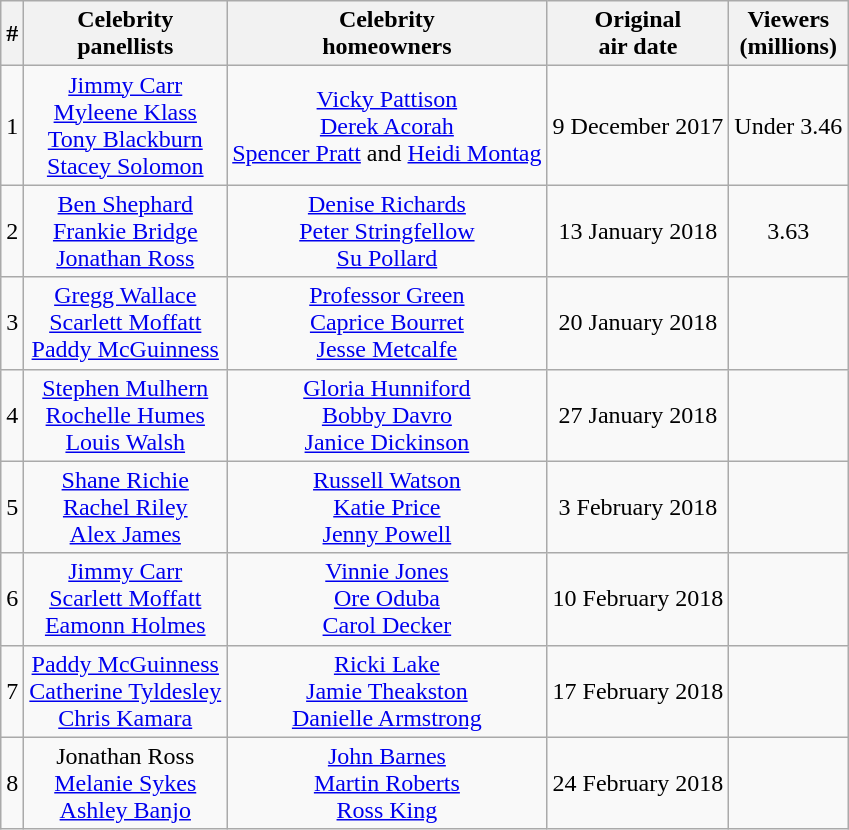<table class="wikitable" style="text-align:center">
<tr>
<th>#</th>
<th>Celebrity<br>panellists</th>
<th>Celebrity<br>homeowners</th>
<th>Original<br>air date</th>
<th>Viewers<br>(millions)</th>
</tr>
<tr>
<td>1</td>
<td><a href='#'>Jimmy Carr</a><br><a href='#'>Myleene Klass</a><br><a href='#'>Tony Blackburn</a><br><a href='#'>Stacey Solomon</a></td>
<td><a href='#'>Vicky Pattison</a> <br><a href='#'>Derek Acorah</a><br><a href='#'>Spencer Pratt</a> and <a href='#'>Heidi Montag</a></td>
<td>9 December 2017</td>
<td>Under 3.46</td>
</tr>
<tr>
<td>2</td>
<td><a href='#'>Ben Shephard</a><br><a href='#'>Frankie Bridge</a><br><a href='#'>Jonathan Ross</a></td>
<td><a href='#'>Denise Richards</a><br><a href='#'>Peter Stringfellow</a><br><a href='#'>Su Pollard</a></td>
<td>13 January 2018</td>
<td>3.63</td>
</tr>
<tr>
<td>3</td>
<td><a href='#'>Gregg Wallace</a><br><a href='#'>Scarlett Moffatt</a><br><a href='#'>Paddy McGuinness</a></td>
<td><a href='#'>Professor Green</a><br><a href='#'>Caprice Bourret</a><br><a href='#'>Jesse Metcalfe</a></td>
<td>20 January 2018</td>
<td></td>
</tr>
<tr>
<td>4</td>
<td><a href='#'>Stephen Mulhern</a><br><a href='#'>Rochelle Humes</a><br><a href='#'>Louis Walsh</a></td>
<td><a href='#'>Gloria Hunniford</a><br><a href='#'>Bobby Davro</a><br><a href='#'>Janice Dickinson</a></td>
<td>27 January 2018</td>
<td></td>
</tr>
<tr>
<td>5</td>
<td><a href='#'>Shane Richie</a><br><a href='#'>Rachel Riley</a><br><a href='#'>Alex James</a></td>
<td><a href='#'>Russell Watson</a><br><a href='#'>Katie Price</a><br><a href='#'>Jenny Powell</a></td>
<td>3 February 2018</td>
<td></td>
</tr>
<tr>
<td>6</td>
<td><a href='#'>Jimmy Carr</a><br><a href='#'>Scarlett Moffatt</a><br><a href='#'>Eamonn Holmes</a></td>
<td><a href='#'>Vinnie Jones</a><br><a href='#'>Ore Oduba</a><br><a href='#'>Carol Decker</a></td>
<td>10 February 2018</td>
<td></td>
</tr>
<tr>
<td>7</td>
<td><a href='#'>Paddy McGuinness</a><br><a href='#'>Catherine Tyldesley</a><br><a href='#'>Chris Kamara</a></td>
<td><a href='#'>Ricki Lake</a><br><a href='#'>Jamie Theakston</a><br><a href='#'>Danielle Armstrong</a></td>
<td>17 February 2018</td>
<td></td>
</tr>
<tr>
<td>8</td>
<td>Jonathan Ross<br><a href='#'>Melanie Sykes</a><br><a href='#'>Ashley Banjo</a></td>
<td><a href='#'>John Barnes</a><br><a href='#'>Martin Roberts</a><br><a href='#'>Ross King</a></td>
<td>24 February 2018</td>
<td></td>
</tr>
</table>
